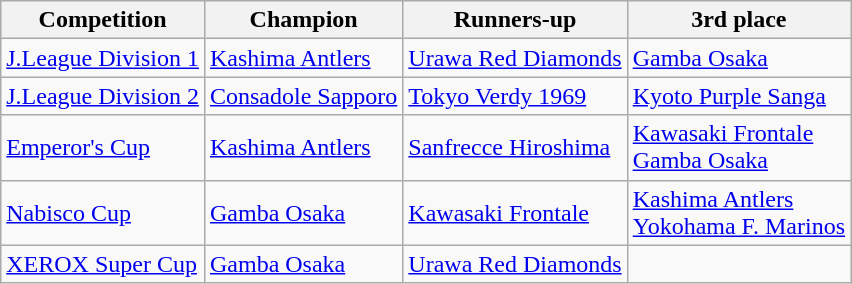<table class="wikitable">
<tr>
<th>Competition</th>
<th>Champion</th>
<th>Runners-up</th>
<th>3rd place</th>
</tr>
<tr>
<td><a href='#'>J.League Division 1</a></td>
<td><a href='#'>Kashima Antlers</a></td>
<td><a href='#'>Urawa Red Diamonds</a></td>
<td><a href='#'>Gamba Osaka</a></td>
</tr>
<tr>
<td><a href='#'>J.League Division 2</a></td>
<td><a href='#'>Consadole Sapporo</a></td>
<td><a href='#'>Tokyo Verdy 1969</a></td>
<td><a href='#'>Kyoto Purple Sanga</a></td>
</tr>
<tr>
<td><a href='#'>Emperor's Cup</a></td>
<td><a href='#'>Kashima Antlers</a></td>
<td><a href='#'>Sanfrecce Hiroshima</a></td>
<td><a href='#'>Kawasaki Frontale</a><br><a href='#'>Gamba Osaka</a></td>
</tr>
<tr>
<td><a href='#'>Nabisco Cup</a></td>
<td><a href='#'>Gamba Osaka</a></td>
<td><a href='#'>Kawasaki Frontale</a></td>
<td><a href='#'>Kashima Antlers</a><br><a href='#'>Yokohama F. Marinos</a></td>
</tr>
<tr>
<td><a href='#'>XEROX Super Cup</a></td>
<td><a href='#'>Gamba Osaka</a></td>
<td><a href='#'>Urawa Red Diamonds</a></td>
<td></td>
</tr>
</table>
